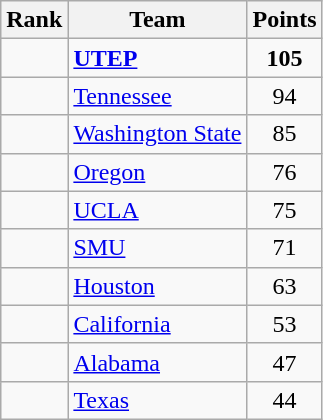<table class="wikitable sortable" style="text-align:center">
<tr>
<th>Rank</th>
<th>Team</th>
<th>Points</th>
</tr>
<tr>
<td></td>
<td align="left"><strong><a href='#'>UTEP</a></strong></td>
<td><strong>105</strong></td>
</tr>
<tr>
<td></td>
<td align="left"><a href='#'>Tennessee</a></td>
<td>94</td>
</tr>
<tr>
<td></td>
<td align="left"><a href='#'>Washington State</a></td>
<td>85</td>
</tr>
<tr>
<td></td>
<td align="left"><a href='#'>Oregon</a></td>
<td>76</td>
</tr>
<tr>
<td></td>
<td align="left"><a href='#'>UCLA</a></td>
<td>75</td>
</tr>
<tr>
<td></td>
<td align="left"><a href='#'>SMU</a></td>
<td>71</td>
</tr>
<tr>
<td></td>
<td align="left"><a href='#'>Houston</a></td>
<td>63</td>
</tr>
<tr>
<td></td>
<td align="left"><a href='#'>California</a></td>
<td>53</td>
</tr>
<tr>
<td></td>
<td align="left"><a href='#'>Alabama</a></td>
<td>47</td>
</tr>
<tr>
<td></td>
<td align="left"><a href='#'>Texas</a></td>
<td>44</td>
</tr>
</table>
